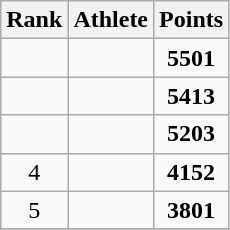<table class=wikitable style="text-align:center;">
<tr>
<th>Rank</th>
<th>Athlete</th>
<th>Points</th>
</tr>
<tr>
<td></td>
<td align=left></td>
<td><strong>5501</strong></td>
</tr>
<tr>
<td></td>
<td align=left></td>
<td><strong>5413</strong></td>
</tr>
<tr>
<td></td>
<td align=left></td>
<td><strong>5203</strong></td>
</tr>
<tr>
<td>4</td>
<td align=left></td>
<td><strong>4152</strong></td>
</tr>
<tr>
<td>5</td>
<td align=left></td>
<td><strong>3801</strong></td>
</tr>
<tr>
</tr>
</table>
